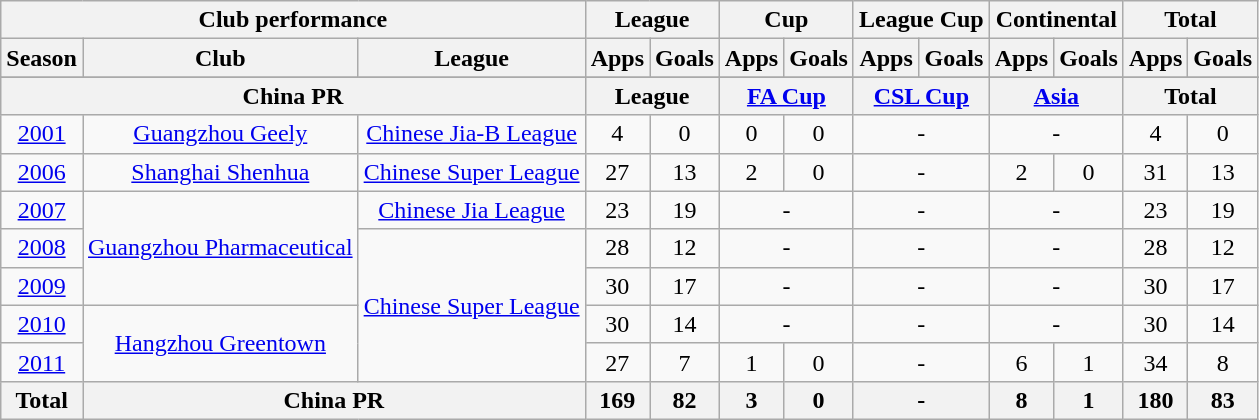<table class="wikitable" style="text-align:center">
<tr>
<th colspan=3>Club performance</th>
<th colspan=2>League</th>
<th colspan=2>Cup</th>
<th colspan=2>League Cup</th>
<th colspan=2>Continental</th>
<th colspan=2>Total</th>
</tr>
<tr>
<th>Season</th>
<th>Club</th>
<th>League</th>
<th>Apps</th>
<th>Goals</th>
<th>Apps</th>
<th>Goals</th>
<th>Apps</th>
<th>Goals</th>
<th>Apps</th>
<th>Goals</th>
<th>Apps</th>
<th>Goals</th>
</tr>
<tr>
</tr>
<tr>
<th colspan=3>China PR</th>
<th colspan=2>League</th>
<th colspan=2><a href='#'>FA Cup</a></th>
<th colspan=2><a href='#'>CSL Cup</a></th>
<th colspan=2><a href='#'>Asia</a></th>
<th colspan=2>Total</th>
</tr>
<tr>
<td><a href='#'>2001</a></td>
<td rowspan="1"><a href='#'>Guangzhou Geely</a></td>
<td rowspan="1"><a href='#'>Chinese Jia-B League</a></td>
<td>4</td>
<td>0</td>
<td>0</td>
<td>0</td>
<td colspan="2">-</td>
<td colspan="2">-</td>
<td>4</td>
<td>0</td>
</tr>
<tr>
<td><a href='#'>2006</a></td>
<td rowspan="1"><a href='#'>Shanghai Shenhua</a></td>
<td rowspan="1"><a href='#'>Chinese Super League</a></td>
<td>27</td>
<td>13</td>
<td>2</td>
<td>0</td>
<td colspan="2">-</td>
<td>2</td>
<td>0</td>
<td>31</td>
<td>13</td>
</tr>
<tr>
<td><a href='#'>2007</a></td>
<td rowspan="3"><a href='#'>Guangzhou Pharmaceutical</a></td>
<td rowspan="1"><a href='#'>Chinese Jia League</a></td>
<td>23</td>
<td>19</td>
<td colspan="2">-</td>
<td colspan="2">-</td>
<td colspan="2">-</td>
<td>23</td>
<td>19</td>
</tr>
<tr>
<td><a href='#'>2008</a></td>
<td rowspan="4"><a href='#'>Chinese Super League</a></td>
<td>28</td>
<td>12</td>
<td colspan="2">-</td>
<td colspan="2">-</td>
<td colspan="2">-</td>
<td>28</td>
<td>12</td>
</tr>
<tr>
<td><a href='#'>2009</a></td>
<td>30</td>
<td>17</td>
<td colspan="2">-</td>
<td colspan="2">-</td>
<td colspan="2">-</td>
<td>30</td>
<td>17</td>
</tr>
<tr>
<td><a href='#'>2010</a></td>
<td rowspan="2"><a href='#'>Hangzhou Greentown</a></td>
<td>30</td>
<td>14</td>
<td colspan="2">-</td>
<td colspan="2">-</td>
<td colspan="2">-</td>
<td>30</td>
<td>14</td>
</tr>
<tr>
<td><a href='#'>2011</a></td>
<td>27</td>
<td>7</td>
<td>1</td>
<td>0</td>
<td colspan="2">-</td>
<td>6</td>
<td>1</td>
<td>34</td>
<td>8</td>
</tr>
<tr>
<th rowspan=3>Total</th>
<th colspan=2>China PR</th>
<th>169</th>
<th>82</th>
<th>3</th>
<th>0</th>
<th colspan="2">-</th>
<th>8</th>
<th>1</th>
<th>180</th>
<th>83</th>
</tr>
</table>
